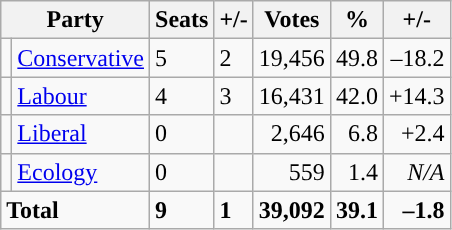<table class="wikitable sortable">
<tr>
<th colspan="2">Party</th>
<th>Seats</th>
<th>+/-</th>
<th>Votes</th>
<th>%</th>
<th>+/-</th>
</tr>
<tr>
<td style="background-color: "></td>
<td><a href='#'>Conservative</a></td>
<td>5</td>
<td> 2</td>
<td style="text-align:right;">19,456</td>
<td style="text-align:right;">49.8</td>
<td style="text-align:right;">–18.2</td>
</tr>
<tr>
<td style="background-color: "></td>
<td><a href='#'>Labour</a></td>
<td>4</td>
<td> 3</td>
<td style="text-align:right;">16,431</td>
<td style="text-align:right;">42.0</td>
<td style="text-align:right;">+14.3</td>
</tr>
<tr>
<td style="background-color: "></td>
<td><a href='#'>Liberal</a></td>
<td>0</td>
<td></td>
<td style="text-align:right;">2,646</td>
<td style="text-align:right;">6.8</td>
<td style="text-align:right;">+2.4</td>
</tr>
<tr>
<td style="background-color: "></td>
<td><a href='#'>Ecology</a></td>
<td>0</td>
<td></td>
<td style="text-align:right;">559</td>
<td style="text-align:right;">1.4</td>
<td style="text-align:right;"><em>N/A</em></td>
</tr>
<tr>
<td colspan="2"><strong>Total</strong></td>
<td><strong>9</strong></td>
<td> <strong>1</strong></td>
<td style="text-align:right;"><strong>39,092</strong></td>
<td style="text-align:right;"><strong>39.1</strong></td>
<td style="text-align:right;"><strong>–1.8</strong></td>
</tr>
</table>
